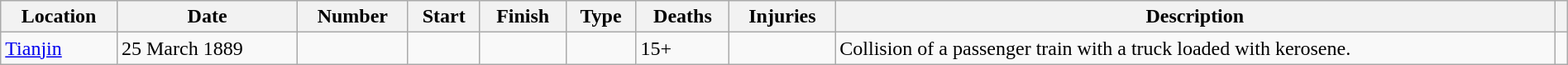<table class="wikitable sortable" style="width:100%">
<tr>
<th>Location</th>
<th data-sort-type="date">Date</th>
<th>Number</th>
<th>Start</th>
<th>Finish</th>
<th>Type</th>
<th>Deaths</th>
<th>Injuries</th>
<th>Description</th>
<th></th>
</tr>
<tr>
<td><a href='#'>Tianjin</a></td>
<td>25 March 1889</td>
<td></td>
<td></td>
<td></td>
<td></td>
<td>15+</td>
<td></td>
<td>Collision of a passenger train with a truck loaded with kerosene.</td>
<td></td>
</tr>
</table>
